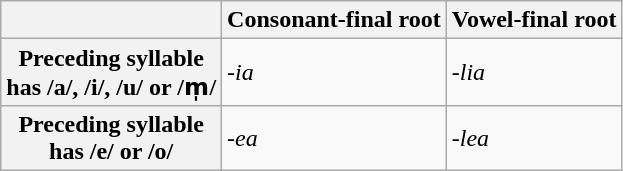<table class="wikitable">
<tr>
<th></th>
<th>Consonant-final root<br></th>
<th>Vowel-final root<br></th>
</tr>
<tr>
<th>Preceding syllable<br>has /a/, /i/, /u/ or /m̩/</th>
<td><em>-ia</em></td>
<td><em>-lia</em></td>
</tr>
<tr>
<th>Preceding syllable<br>has /e/ or /o/</th>
<td><em>-ea</em></td>
<td><em>-lea</em></td>
</tr>
</table>
